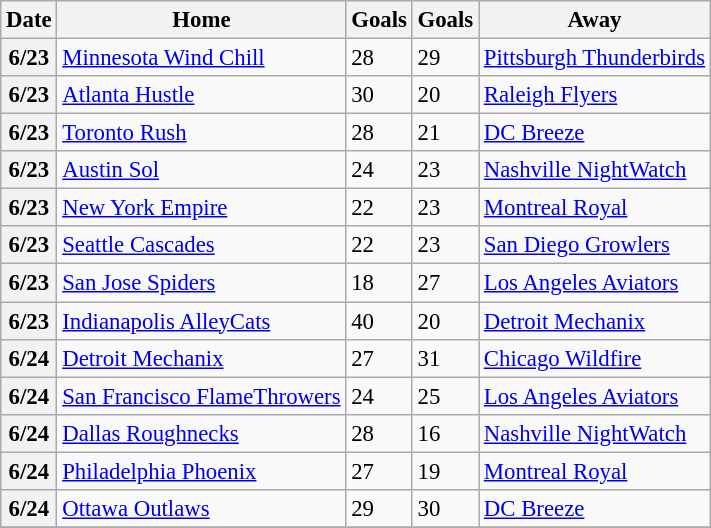<table class="wikitable" style="font-size: 95%;">
<tr>
<th>Date</th>
<th>Home</th>
<th>Goals</th>
<th>Goals</th>
<th>Away</th>
</tr>
<tr>
<th>6/23</th>
<td><a href='#'>Minnesota Wind Chill</a></td>
<td>28</td>
<td>29</td>
<td><a href='#'>Pittsburgh Thunderbirds</a></td>
</tr>
<tr>
<th>6/23</th>
<td><a href='#'>Atlanta Hustle</a></td>
<td>30</td>
<td>20</td>
<td><a href='#'>Raleigh Flyers</a></td>
</tr>
<tr>
<th>6/23</th>
<td><a href='#'>Toronto Rush</a></td>
<td>28</td>
<td>21</td>
<td><a href='#'>DC Breeze</a></td>
</tr>
<tr>
<th>6/23</th>
<td><a href='#'>Austin Sol</a></td>
<td>24</td>
<td>23</td>
<td><a href='#'>Nashville NightWatch</a></td>
</tr>
<tr>
<th>6/23</th>
<td><a href='#'>New York Empire</a></td>
<td>22</td>
<td>23</td>
<td><a href='#'>Montreal Royal</a></td>
</tr>
<tr>
<th>6/23</th>
<td><a href='#'>Seattle Cascades</a></td>
<td>22</td>
<td>23</td>
<td><a href='#'>San Diego Growlers</a></td>
</tr>
<tr>
<th>6/23</th>
<td><a href='#'>San Jose Spiders</a></td>
<td>18</td>
<td>27</td>
<td><a href='#'>Los Angeles Aviators</a></td>
</tr>
<tr>
<th>6/23</th>
<td><a href='#'>Indianapolis AlleyCats</a></td>
<td>40</td>
<td>20</td>
<td><a href='#'>Detroit Mechanix</a></td>
</tr>
<tr>
<th>6/24</th>
<td><a href='#'>Detroit Mechanix</a></td>
<td>27</td>
<td>31</td>
<td><a href='#'>Chicago Wildfire</a></td>
</tr>
<tr>
<th>6/24</th>
<td><a href='#'>San Francisco FlameThrowers</a></td>
<td>24</td>
<td>25</td>
<td><a href='#'>Los Angeles Aviators</a></td>
</tr>
<tr>
<th>6/24</th>
<td><a href='#'>Dallas Roughnecks</a></td>
<td>28</td>
<td>16</td>
<td><a href='#'>Nashville NightWatch</a></td>
</tr>
<tr>
<th>6/24</th>
<td><a href='#'>Philadelphia Phoenix</a></td>
<td>27</td>
<td>19</td>
<td><a href='#'>Montreal Royal</a></td>
</tr>
<tr>
<th>6/24</th>
<td><a href='#'>Ottawa Outlaws</a></td>
<td>29</td>
<td>30</td>
<td><a href='#'>DC Breeze</a></td>
</tr>
<tr>
</tr>
</table>
